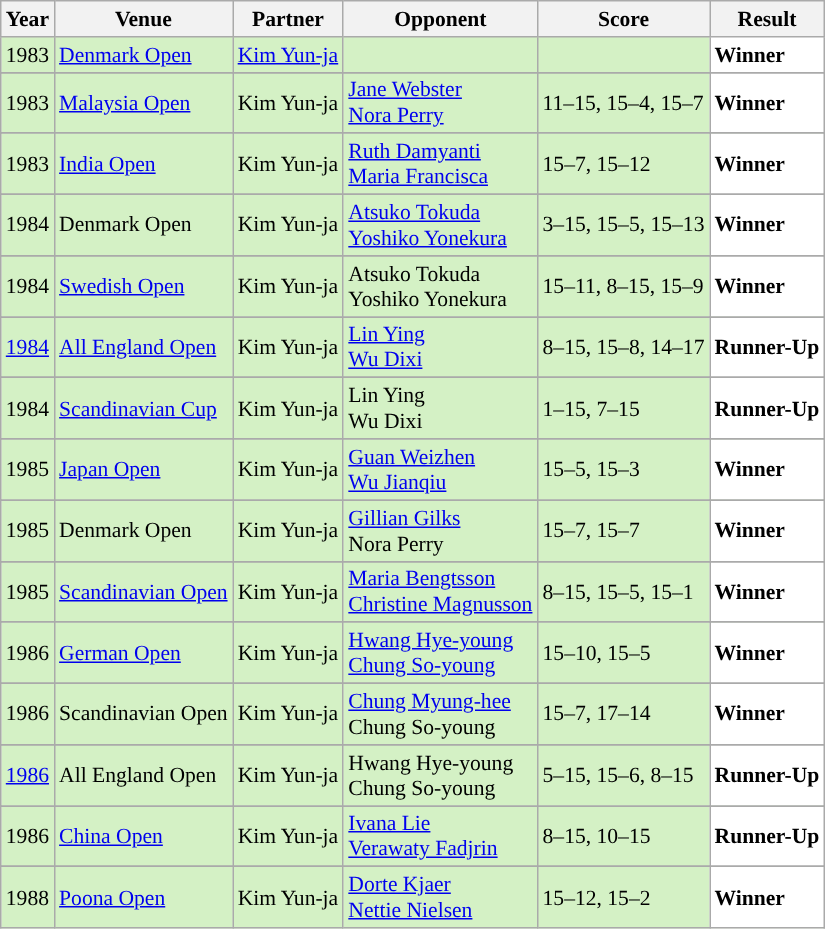<table class="sortable wikitable" style="font-size: 90%;">
<tr>
<th>Year</th>
<th>Venue</th>
<th>Partner</th>
<th>Opponent</th>
<th>Score</th>
<th>Result</th>
</tr>
<tr style="background:#D4F1C5">
<td align="center">1983</td>
<td align="left"><a href='#'>Denmark Open</a></td>
<td align="left"> <a href='#'>Kim Yun-ja</a></td>
<td align="left"> <br></td>
<td align="left"></td>
<td style="text-align:left; background:white"> <strong>Winner</strong></td>
</tr>
<tr>
</tr>
<tr style="background:#D4F1C5">
<td align="center">1983</td>
<td align="left"><a href='#'>Malaysia Open</a></td>
<td align="left"> Kim Yun-ja</td>
<td align="left"> <a href='#'>Jane Webster</a><br> <a href='#'>Nora Perry</a></td>
<td align="left">11–15, 15–4, 15–7</td>
<td style="text-align:left; background:white"> <strong>Winner</strong></td>
</tr>
<tr>
</tr>
<tr style="background:#D4F1C5">
<td align="center">1983</td>
<td align="left"><a href='#'>India Open</a></td>
<td align="left"> Kim Yun-ja</td>
<td align="left"> <a href='#'>Ruth Damyanti</a><br> <a href='#'>Maria Francisca</a></td>
<td align="left">15–7, 15–12</td>
<td style="text-align:left; background:white"> <strong>Winner</strong></td>
</tr>
<tr>
</tr>
<tr style="background:#D4F1C5">
<td align="center">1984</td>
<td align="left">Denmark Open</td>
<td align="left"> Kim Yun-ja</td>
<td align="left"> <a href='#'>Atsuko Tokuda</a><br> <a href='#'>Yoshiko Yonekura</a></td>
<td align="left">3–15, 15–5, 15–13</td>
<td style="text-align:left; background:white"> <strong>Winner</strong></td>
</tr>
<tr>
</tr>
<tr style="background:#D4F1C5">
<td align="center">1984</td>
<td align="left"><a href='#'>Swedish Open</a></td>
<td align="left"> Kim Yun-ja</td>
<td align="left"> Atsuko Tokuda<br> Yoshiko Yonekura</td>
<td align="left">15–11, 8–15, 15–9</td>
<td style="text-align:left; background:white"> <strong>Winner</strong></td>
</tr>
<tr>
</tr>
<tr style="background:#D4F1C5">
<td align="center"><a href='#'>1984</a></td>
<td align="left"><a href='#'>All England Open</a></td>
<td align="left"> Kim Yun-ja</td>
<td align="left"> <a href='#'>Lin Ying</a><br> <a href='#'>Wu Dixi</a></td>
<td align="left">8–15, 15–8, 14–17</td>
<td style="text-align:left; background:white"> <strong>Runner-Up</strong></td>
</tr>
<tr>
</tr>
<tr style="background:#D4F1C5">
<td align="center">1984</td>
<td align="left"><a href='#'>Scandinavian Cup</a></td>
<td align="left"> Kim Yun-ja</td>
<td align="left"> Lin Ying<br> Wu Dixi</td>
<td align="left">1–15, 7–15</td>
<td style="text-align:left; background:white"> <strong>Runner-Up</strong></td>
</tr>
<tr>
</tr>
<tr style="background:#D4F1C5">
<td align="center">1985</td>
<td align="left"><a href='#'>Japan Open</a></td>
<td align="left"> Kim Yun-ja</td>
<td align="left"> <a href='#'>Guan Weizhen</a><br> <a href='#'>Wu Jianqiu</a></td>
<td align="left">15–5, 15–3</td>
<td style="text-align:left; background:white"> <strong>Winner</strong></td>
</tr>
<tr>
</tr>
<tr style="background:#D4F1C5">
<td align="center">1985</td>
<td align="left">Denmark Open</td>
<td align="left"> Kim Yun-ja</td>
<td align="left"> <a href='#'>Gillian Gilks</a><br> Nora Perry</td>
<td align="left">15–7, 15–7</td>
<td style="text-align:left; background:white"> <strong>Winner</strong></td>
</tr>
<tr>
</tr>
<tr style="background:#D4F1C5">
<td align="center">1985</td>
<td align="left"><a href='#'>Scandinavian Open</a></td>
<td align="left"> Kim Yun-ja</td>
<td align="left"> <a href='#'>Maria Bengtsson</a><br> <a href='#'>Christine Magnusson</a></td>
<td align="left">8–15, 15–5, 15–1</td>
<td style="text-align:left; background:white"> <strong>Winner</strong></td>
</tr>
<tr>
</tr>
<tr style="background:#D4F1C5">
<td align="center">1986</td>
<td align="left"><a href='#'>German Open</a></td>
<td align="left"> Kim Yun-ja</td>
<td align="left"> <a href='#'>Hwang Hye-young</a><br> <a href='#'>Chung So-young</a></td>
<td align="left">15–10, 15–5</td>
<td style="text-align:left; background:white"> <strong>Winner</strong></td>
</tr>
<tr>
</tr>
<tr style="background:#D4F1C5">
<td align="center">1986</td>
<td align="left">Scandinavian Open</td>
<td align="left"> Kim Yun-ja</td>
<td align="left"> <a href='#'>Chung Myung-hee</a><br> Chung So-young</td>
<td align="left">15–7, 17–14</td>
<td style="text-align:left; background:white"> <strong>Winner</strong></td>
</tr>
<tr>
</tr>
<tr style="background:#D4F1C5">
<td align="center"><a href='#'>1986</a></td>
<td align="left">All England Open</td>
<td align="left"> Kim Yun-ja</td>
<td align="left"> Hwang Hye-young<br> Chung So-young</td>
<td align="left">5–15, 15–6, 8–15</td>
<td style="text-align:left; background:white"> <strong>Runner-Up</strong></td>
</tr>
<tr>
</tr>
<tr style="background:#D4F1C5">
<td align="center">1986</td>
<td align="left"><a href='#'>China Open</a></td>
<td align="left"> Kim Yun-ja</td>
<td align="left"> <a href='#'>Ivana Lie</a><br> <a href='#'>Verawaty Fadjrin</a></td>
<td align="left">8–15, 10–15</td>
<td style="text-align:left; background:white"> <strong>Runner-Up</strong></td>
</tr>
<tr>
</tr>
<tr style="background:#D4F1C5">
<td align="center">1988</td>
<td align="left"><a href='#'>Poona Open</a></td>
<td align="left"> Kim Yun-ja</td>
<td align="left"> <a href='#'>Dorte Kjaer</a><br> <a href='#'>Nettie Nielsen</a></td>
<td align="left">15–12, 15–2</td>
<td style="text-align:left; background:white"> <strong>Winner</strong></td>
</tr>
</table>
